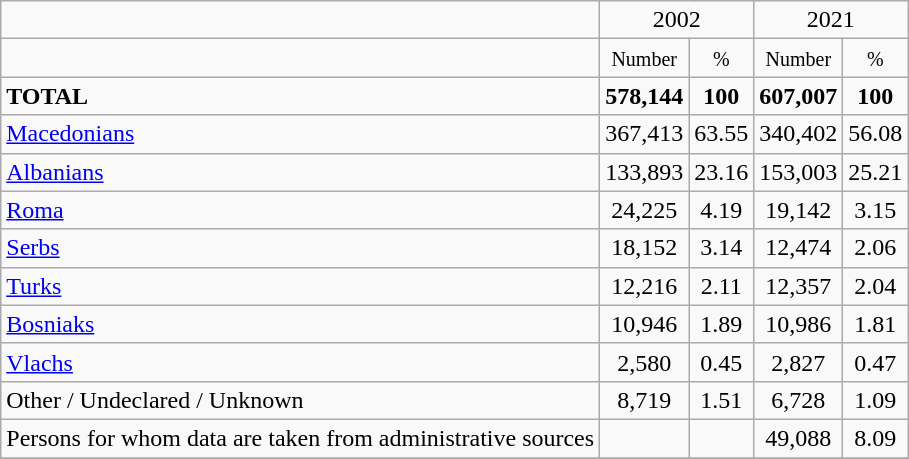<table class="wikitable">
<tr>
<td></td>
<td colspan="2" align="center">2002</td>
<td colspan="2" align="center">2021</td>
</tr>
<tr>
<td></td>
<td align="center"><small>Number</small></td>
<td align="center"><small>%</small></td>
<td align="center"><small>Number</small></td>
<td align="center"><small>%</small></td>
</tr>
<tr>
<td><strong>TOTAL</strong></td>
<td align="center"><strong>578,144</strong></td>
<td align="center"><strong>100</strong></td>
<td align="center"><strong>607,007</strong></td>
<td align="center"><strong>100</strong></td>
</tr>
<tr>
<td><a href='#'>Macedonians</a></td>
<td align="center">367,413</td>
<td align="center">63.55</td>
<td align="center">340,402</td>
<td align="center">56.08</td>
</tr>
<tr>
<td><a href='#'>Albanians</a></td>
<td align="center">133,893</td>
<td align="center">23.16</td>
<td align="center">153,003</td>
<td align="center">25.21</td>
</tr>
<tr>
<td><a href='#'>Roma</a></td>
<td align="center">24,225</td>
<td align="center">4.19</td>
<td align="center">19,142</td>
<td align="center">3.15</td>
</tr>
<tr>
<td><a href='#'>Serbs</a></td>
<td align="center">18,152</td>
<td align="center">3.14</td>
<td align="center">12,474</td>
<td align="center">2.06</td>
</tr>
<tr>
<td><a href='#'>Turks</a></td>
<td align="center">12,216</td>
<td align="center">2.11</td>
<td align="center">12,357</td>
<td align="center">2.04</td>
</tr>
<tr>
<td><a href='#'>Bosniaks</a></td>
<td align="center">10,946</td>
<td align="center">1.89</td>
<td align="center">10,986</td>
<td align="center">1.81</td>
</tr>
<tr>
<td><a href='#'>Vlachs</a></td>
<td align="center">2,580</td>
<td align="center">0.45</td>
<td align="center">2,827</td>
<td align="center">0.47</td>
</tr>
<tr>
<td>Other / Undeclared / Unknown</td>
<td align="center">8,719</td>
<td align="center">1.51</td>
<td align="center">6,728</td>
<td align="center">1.09</td>
</tr>
<tr>
<td>Persons for whom data are taken from administrative sources</td>
<td></td>
<td></td>
<td align="center">49,088</td>
<td align="center">8.09</td>
</tr>
<tr>
</tr>
</table>
